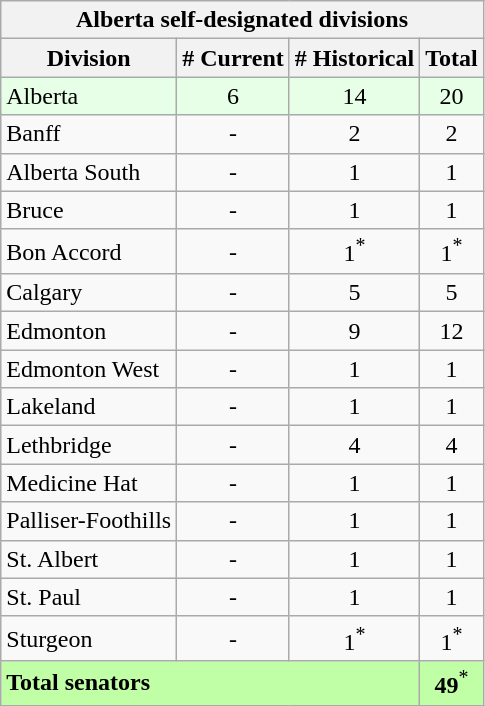<table class="wikitable collapsible collapsed">
<tr>
<th colspan="4" align="center"><strong>Alberta self-designated divisions</strong></th>
</tr>
<tr>
<th align=left>Division</th>
<th align=center># Current</th>
<th align=center># Historical</th>
<th align=center>Total</th>
</tr>
<tr bgcolor="#E6FFE6">
<td align=left>Alberta</td>
<td align=center>6</td>
<td align=center>14</td>
<td align=center>20</td>
</tr>
<tr>
<td align=left>Banff</td>
<td align=center>-</td>
<td align=center>2</td>
<td align=center>2</td>
</tr>
<tr>
<td align=left>Alberta South</td>
<td align=center>-</td>
<td align=center>1</td>
<td align=center>1</td>
</tr>
<tr>
<td align=left>Bruce</td>
<td align=center>-</td>
<td align=center>1</td>
<td align=center>1</td>
</tr>
<tr>
<td align=left>Bon Accord</td>
<td align=center>-</td>
<td align=center>1<sup>*</sup></td>
<td align=center>1<sup>*</sup></td>
</tr>
<tr>
<td align=left>Calgary</td>
<td align=center>-</td>
<td align=center>5</td>
<td align=center>5</td>
</tr>
<tr>
<td align=left>Edmonton</td>
<td align=center>-</td>
<td align=center>9</td>
<td align=center>12</td>
</tr>
<tr>
<td align=left>Edmonton West</td>
<td align=center>-</td>
<td align=center>1</td>
<td align=center>1</td>
</tr>
<tr>
<td align=left>Lakeland</td>
<td align=center>-</td>
<td align=center>1</td>
<td align=center>1</td>
</tr>
<tr>
<td align=left>Lethbridge</td>
<td align=center>-</td>
<td align=center>4</td>
<td align=center>4</td>
</tr>
<tr>
<td align=left>Medicine Hat</td>
<td align=center>-</td>
<td align=center>1</td>
<td align=center>1</td>
</tr>
<tr>
<td align=left>Palliser-Foothills</td>
<td align=center>-</td>
<td align=center>1</td>
<td align=center>1</td>
</tr>
<tr>
<td align=left>St. Albert</td>
<td align=center>-</td>
<td align=center>1</td>
<td align=center>1</td>
</tr>
<tr>
<td align=left>St. Paul</td>
<td align=center>-</td>
<td align=center>1</td>
<td align=center>1</td>
</tr>
<tr>
<td align=left>Sturgeon</td>
<td align=center>-</td>
<td align=center>1<sup>*</sup></td>
<td align=center>1<sup>*</sup></td>
</tr>
<tr bgcolor=#C0FFA6>
<td align=left colspan=3><strong>Total senators</strong></td>
<td align=center><strong>49</strong><sup>*</sup></td>
</tr>
</table>
